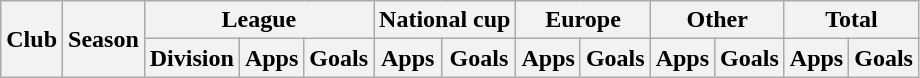<table class="wikitable" style="text-align:center">
<tr>
<th rowspan="2">Club</th>
<th rowspan="2">Season</th>
<th colspan="3">League</th>
<th colspan="2">National cup</th>
<th colspan="2">Europe</th>
<th colspan="2">Other</th>
<th colspan="2">Total</th>
</tr>
<tr>
<th>Division</th>
<th>Apps</th>
<th>Goals</th>
<th>Apps</th>
<th>Goals</th>
<th>Apps</th>
<th>Goals</th>
<th>Apps</th>
<th>Goals</th>
<th>Apps</th>
<th>Goals</th>
</tr>
</table>
